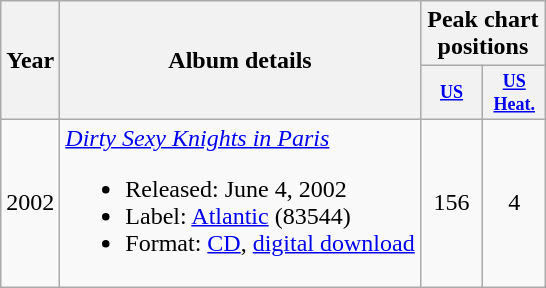<table class="wikitable">
<tr>
<th rowspan="2">Year</th>
<th rowspan="2">Album details</th>
<th colspan="2">Peak chart positions</th>
</tr>
<tr>
<th style="width:3em;font-size:75%"><a href='#'>US</a><br></th>
<th style="width:3em;font-size:75%"><a href='#'>US<br>Heat.</a><br></th>
</tr>
<tr>
<td>2002</td>
<td style="text-align:left;"><em><a href='#'>Dirty Sexy Knights in Paris</a></em><br><ul><li>Released: June 4, 2002</li><li>Label: <a href='#'>Atlantic</a> (83544)</li><li>Format: <a href='#'>CD</a>, <a href='#'>digital download</a></li></ul></td>
<td style="text-align:center;">156</td>
<td style="text-align:center;">4</td>
</tr>
</table>
